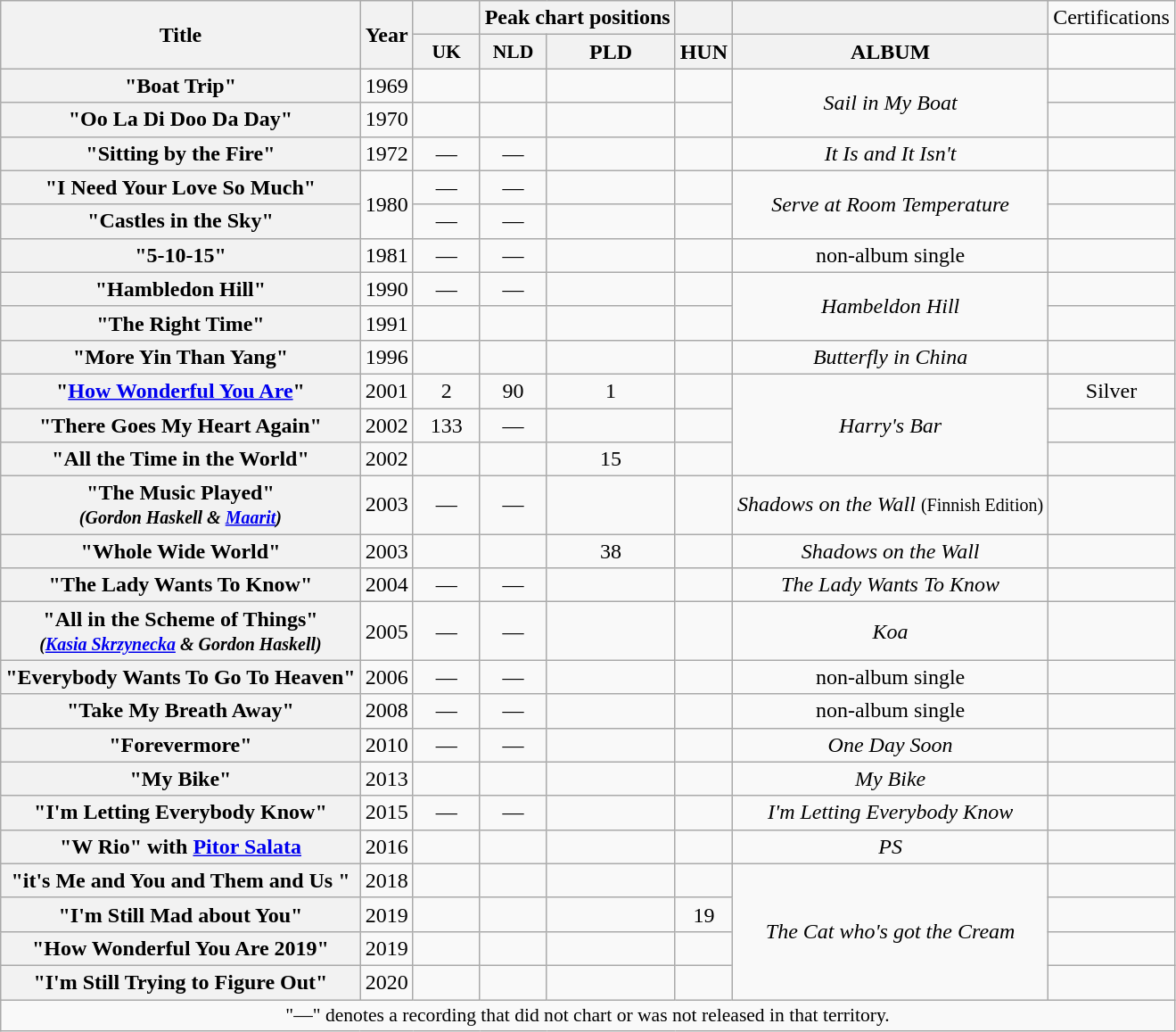<table class="wikitable plainrowheaders" style="text-align:center;">
<tr>
<th scope="col" rowspan="2">Title</th>
<th scope="col" rowspan="2">Year</th>
<th></th>
<th scope="col" colspan="2">Peak chart positions</th>
<th></th>
<th></th>
<td>Certifications</td>
</tr>
<tr>
<th scope="col" style="width:3em;font-size:90%;">UK<br></th>
<th scope="col" style="width:3em;font-size:90%;">NLD<br></th>
<th>PLD</th>
<th>HUN</th>
<th>ALBUM</th>
<td></td>
</tr>
<tr>
<th scope="row">"Boat Trip"</th>
<td>1969</td>
<td></td>
<td></td>
<td></td>
<td></td>
<td rowspan="2"><em>Sail in My Boat</em></td>
<td></td>
</tr>
<tr>
<th scope="row">"Oo La Di Doo Da Day"</th>
<td>1970</td>
<td></td>
<td></td>
<td></td>
<td></td>
<td></td>
</tr>
<tr>
<th scope="row">"Sitting by the Fire"</th>
<td>1972</td>
<td>—</td>
<td>—</td>
<td></td>
<td></td>
<td><em>It Is and It Isn't</em></td>
<td></td>
</tr>
<tr>
<th scope="row">"I Need Your Love So Much"</th>
<td rowspan="2">1980</td>
<td>—</td>
<td>—</td>
<td></td>
<td></td>
<td rowspan="2"><em>Serve at Room Temperature</em></td>
<td></td>
</tr>
<tr>
<th scope="row">"Castles in the Sky"</th>
<td>—</td>
<td>—</td>
<td></td>
<td></td>
<td></td>
</tr>
<tr>
<th scope="row">"5-10-15"</th>
<td>1981</td>
<td>—</td>
<td>—</td>
<td></td>
<td></td>
<td>non-album single</td>
<td></td>
</tr>
<tr>
<th scope="row">"Hambledon Hill"</th>
<td>1990</td>
<td>—</td>
<td>—</td>
<td></td>
<td></td>
<td rowspan="2"><em>Hambeldon Hill</em></td>
<td></td>
</tr>
<tr>
<th scope="row">"The Right Time"</th>
<td>1991</td>
<td></td>
<td></td>
<td></td>
<td></td>
<td></td>
</tr>
<tr>
<th scope="row">"More Yin Than Yang"</th>
<td>1996</td>
<td></td>
<td></td>
<td></td>
<td></td>
<td><em>Butterfly in China</em></td>
<td></td>
</tr>
<tr>
<th scope="row">"<a href='#'>How Wonderful You Are</a>"</th>
<td>2001</td>
<td>2</td>
<td>90</td>
<td>1</td>
<td></td>
<td rowspan="3"><em>Harry's Bar</em></td>
<td>Silver</td>
</tr>
<tr>
<th scope="row">"There Goes My Heart Again"</th>
<td>2002</td>
<td>133</td>
<td>—</td>
<td></td>
<td></td>
<td></td>
</tr>
<tr>
<th scope="row">"All the Time in the World"</th>
<td>2002</td>
<td></td>
<td></td>
<td>15</td>
<td></td>
<td></td>
</tr>
<tr>
<th scope="row">"The Music Played"<br><small><em>(Gordon Haskell & <a href='#'>Maarit</a>)</em></small></th>
<td>2003</td>
<td>—</td>
<td>—</td>
<td></td>
<td></td>
<td rowspan="1"><em>Shadows on the Wall</em> <small>(Finnish Edition)</small></td>
<td></td>
</tr>
<tr>
<th scope="row">"Whole Wide World"</th>
<td>2003</td>
<td></td>
<td></td>
<td>38</td>
<td></td>
<td><em>Shadows on the Wall</em></td>
<td></td>
</tr>
<tr>
<th scope="row">"The Lady Wants To Know"</th>
<td>2004</td>
<td>—</td>
<td>—</td>
<td></td>
<td></td>
<td><em>The Lady Wants To Know</em></td>
<td></td>
</tr>
<tr>
<th scope="row">"All in the Scheme of Things"<br><small><em>(<a href='#'>Kasia Skrzynecka</a> & Gordon Haskell)</em></small></th>
<td>2005</td>
<td>—</td>
<td>—</td>
<td></td>
<td></td>
<td><em>Koa</em></td>
<td></td>
</tr>
<tr>
<th scope="row">"Everybody Wants To Go To Heaven"</th>
<td>2006</td>
<td>—</td>
<td>—</td>
<td></td>
<td></td>
<td>non-album single</td>
<td></td>
</tr>
<tr>
<th scope="row">"Take My Breath Away"</th>
<td>2008</td>
<td>—</td>
<td>—</td>
<td></td>
<td></td>
<td>non-album single</td>
<td></td>
</tr>
<tr>
<th scope="row">"Forevermore"</th>
<td>2010</td>
<td>—</td>
<td>—</td>
<td></td>
<td></td>
<td><em>One Day Soon</em></td>
<td></td>
</tr>
<tr>
<th scope="row">"My Bike"</th>
<td>2013</td>
<td></td>
<td></td>
<td></td>
<td></td>
<td><em>My Bike</em></td>
<td></td>
</tr>
<tr>
<th scope="row">"I'm Letting Everybody Know"</th>
<td>2015</td>
<td>—</td>
<td>—</td>
<td></td>
<td></td>
<td><em>I'm Letting Everybody Know</em></td>
<td></td>
</tr>
<tr>
<th scope="row">"W Rio" with <a href='#'>Pitor Salata</a></th>
<td>2016</td>
<td></td>
<td></td>
<td></td>
<td></td>
<td><em>PS</em></td>
<td></td>
</tr>
<tr>
<th scope="row">"it's Me and You and Them and Us "</th>
<td>2018</td>
<td></td>
<td></td>
<td></td>
<td></td>
<td rowspan="4"><em>The Cat who's got the Cream</em></td>
<td></td>
</tr>
<tr>
<th scope="row">"I'm Still Mad about You"</th>
<td>2019</td>
<td></td>
<td></td>
<td></td>
<td>19</td>
<td></td>
</tr>
<tr |-19HUN>
<th scope="row">"How Wonderful You Are 2019"</th>
<td>2019</td>
<td></td>
<td></td>
<td></td>
<td></td>
<td></td>
</tr>
<tr>
<th scope="row">"I'm Still Trying to Figure Out"</th>
<td>2020</td>
<td></td>
<td></td>
<td></td>
<td></td>
<td></td>
</tr>
<tr>
<td colspan="21" style="font-size:90%">"—" denotes a recording that did not chart or was not released in that territory.</td>
</tr>
</table>
